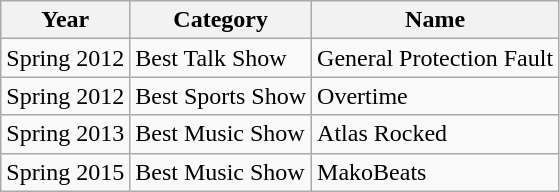<table class="wikitable">
<tr>
<th>Year</th>
<th>Category</th>
<th>Name</th>
</tr>
<tr>
<td>Spring 2012</td>
<td>Best Talk Show</td>
<td>General Protection Fault</td>
</tr>
<tr>
<td>Spring 2012</td>
<td>Best Sports Show</td>
<td>Overtime</td>
</tr>
<tr>
<td>Spring 2013</td>
<td>Best Music Show</td>
<td>Atlas Rocked</td>
</tr>
<tr>
<td>Spring 2015</td>
<td>Best Music Show</td>
<td>MakoBeats</td>
</tr>
</table>
